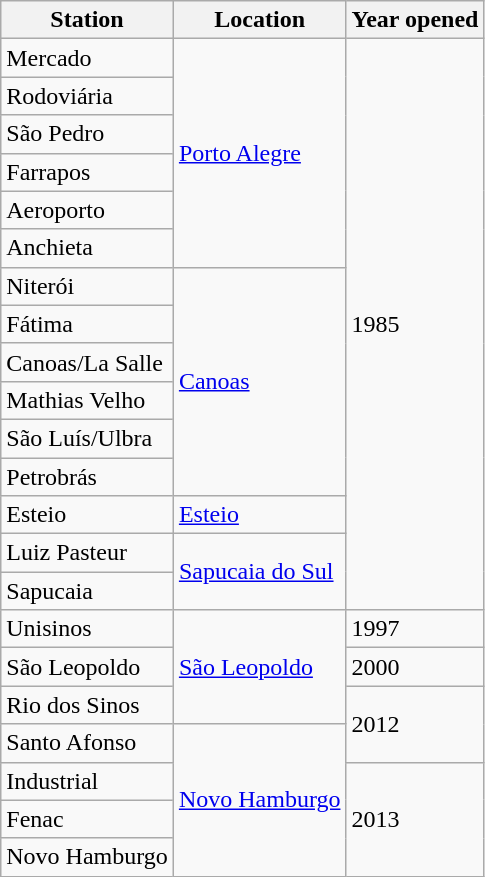<table class="wikitable">
<tr>
<th>Station</th>
<th>Location</th>
<th>Year opened</th>
</tr>
<tr>
<td>Mercado</td>
<td rowspan="6"><a href='#'>Porto Alegre</a></td>
<td rowspan="15">1985</td>
</tr>
<tr>
<td>Rodoviária</td>
</tr>
<tr>
<td>São Pedro</td>
</tr>
<tr>
<td>Farrapos</td>
</tr>
<tr>
<td>Aeroporto</td>
</tr>
<tr>
<td>Anchieta</td>
</tr>
<tr>
<td>Niterói</td>
<td rowspan="6"><a href='#'>Canoas</a></td>
</tr>
<tr>
<td>Fátima</td>
</tr>
<tr>
<td>Canoas/La Salle</td>
</tr>
<tr>
<td>Mathias Velho</td>
</tr>
<tr>
<td>São Luís/Ulbra</td>
</tr>
<tr>
<td>Petrobrás</td>
</tr>
<tr>
<td>Esteio</td>
<td><a href='#'>Esteio</a></td>
</tr>
<tr>
<td>Luiz Pasteur</td>
<td rowspan="2"><a href='#'>Sapucaia do Sul</a></td>
</tr>
<tr>
<td>Sapucaia</td>
</tr>
<tr>
<td>Unisinos</td>
<td rowspan="3"><a href='#'>São Leopoldo</a></td>
<td>1997</td>
</tr>
<tr>
<td>São Leopoldo</td>
<td>2000</td>
</tr>
<tr>
<td>Rio dos Sinos</td>
<td rowspan="2">2012</td>
</tr>
<tr>
<td>Santo Afonso</td>
<td rowspan="4"><a href='#'>Novo Hamburgo</a></td>
</tr>
<tr>
<td>Industrial</td>
<td rowspan="3">2013</td>
</tr>
<tr>
<td>Fenac</td>
</tr>
<tr>
<td>Novo Hamburgo</td>
</tr>
</table>
